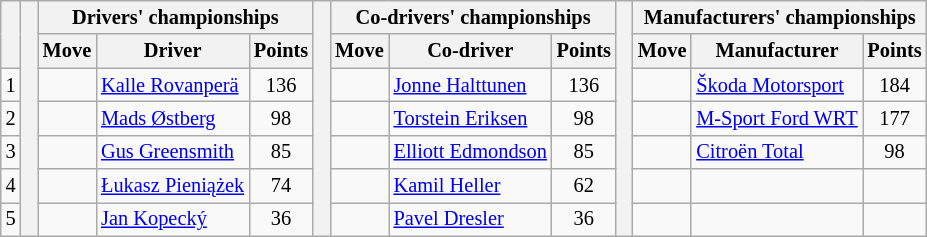<table class="wikitable" style="font-size:85%;">
<tr>
<th rowspan="2"></th>
<th rowspan="7" style="width:5px;"></th>
<th colspan="3">Drivers' championships</th>
<th rowspan="7" style="width:5px;"></th>
<th colspan="3">Co-drivers' championships</th>
<th rowspan="7" style="width:5px;"></th>
<th colspan="3">Manufacturers' championships</th>
</tr>
<tr>
<th>Move</th>
<th>Driver</th>
<th>Points</th>
<th>Move</th>
<th>Co-driver</th>
<th>Points</th>
<th>Move</th>
<th>Manufacturer</th>
<th>Points</th>
</tr>
<tr>
<td align="center">1</td>
<td></td>
<td><a href='#'>Kalle Rovanperä</a></td>
<td align="center">136</td>
<td></td>
<td><a href='#'>Jonne Halttunen</a></td>
<td align="center">136</td>
<td></td>
<td nowrap><a href='#'>Škoda Motorsport</a></td>
<td align="center">184</td>
</tr>
<tr>
<td align="center">2</td>
<td></td>
<td><a href='#'>Mads Østberg</a></td>
<td align="center">98</td>
<td></td>
<td><a href='#'>Torstein Eriksen</a></td>
<td align="center">98</td>
<td></td>
<td nowrap><a href='#'>M-Sport Ford WRT</a></td>
<td align="center">177</td>
</tr>
<tr>
<td align="center">3</td>
<td></td>
<td><a href='#'>Gus Greensmith</a></td>
<td align="center">85</td>
<td></td>
<td nowrap><a href='#'>Elliott Edmondson</a></td>
<td align="center">85</td>
<td></td>
<td><a href='#'>Citroën Total</a></td>
<td align="center">98</td>
</tr>
<tr>
<td align="center">4</td>
<td></td>
<td nowrap><a href='#'>Łukasz Pieniążek</a></td>
<td align="center">74</td>
<td></td>
<td><a href='#'>Kamil Heller</a></td>
<td align="center">62</td>
<td></td>
<td></td>
<td></td>
</tr>
<tr>
<td align="center">5</td>
<td></td>
<td><a href='#'>Jan Kopecký</a></td>
<td align="center">36</td>
<td></td>
<td><a href='#'>Pavel Dresler</a></td>
<td align="center">36</td>
<td></td>
<td></td>
<td></td>
</tr>
</table>
